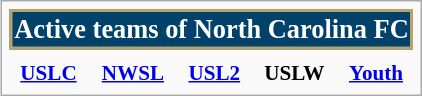<table class="infobox" style="font-size:88%">
<tr>
<th colspan="5" style="font-size:125%; background:#01426A; color:#fff; border:2px solid #B9A36A;">Active teams of North Carolina FC</th>
</tr>
<tr>
<td></td>
<td></td>
<td></td>
<td></td>
<td></td>
</tr>
<tr>
<th><a href='#'>USLC</a></th>
<th><a href='#'>NWSL</a></th>
<th><a href='#'>USL2</a></th>
<th>USLW</th>
<th><a href='#'>Youth</a></th>
</tr>
</table>
